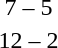<table style="text-align:center">
<tr>
<th width=200></th>
<th width=100></th>
<th width=200></th>
</tr>
<tr>
<td align=right><strong></strong></td>
<td>7 – 5</td>
<td align=left></td>
</tr>
<tr>
<td align=right><strong></strong></td>
<td>12 – 2</td>
<td align=left></td>
</tr>
</table>
